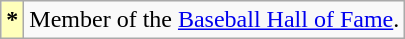<table class=wikitable>
<tr>
<th scope="row" style="background-color:#ffffbb">*</th>
<td>Member of the <a href='#'>Baseball Hall of Fame</a>.</td>
</tr>
</table>
